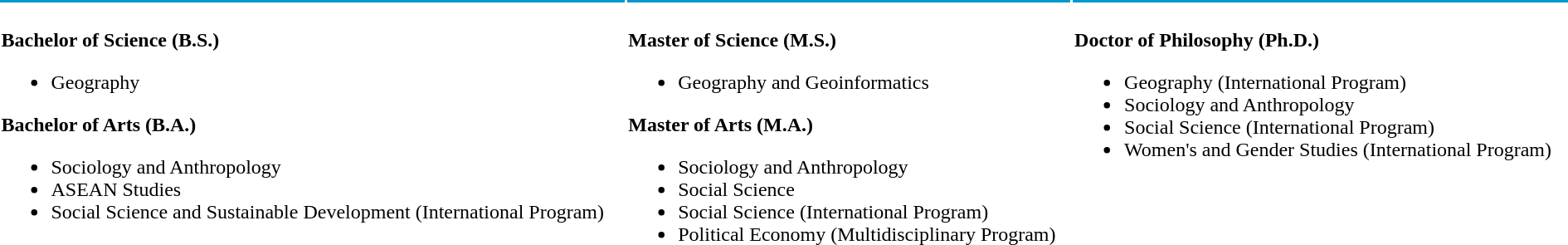<table class="toccolours" width = 100%>
<tr>
<th style="background: #0099CC; color: white; "></th>
<th style="background: #0099CC; color: white; "></th>
<th style="background: #0099CC; color: white; "></th>
</tr>
<tr>
<td valign = "top"><br><strong>Bachelor of Science (B.S.)</strong><ul><li>Geography</li></ul><strong>Bachelor of Arts (B.A.)</strong><ul><li>Sociology and Anthropology</li><li>ASEAN Studies</li><li>Social Science and Sustainable Development (International Program)</li></ul></td>
<td valign = "top"><br><strong>Master of Science (M.S.)</strong><ul><li>Geography and Geoinformatics</li></ul><strong>Master of Arts (M.A.)</strong><ul><li>Sociology and Anthropology</li><li>Social Science</li><li>Social Science (International Program)</li><li>Political Economy (Multidisciplinary Program)</li></ul></td>
<td valign = "top"><br><strong>Doctor of Philosophy (Ph.D.)</strong><ul><li>Geography (International Program)</li><li>Sociology and Anthropology</li><li>Social Science (International Program)</li><li>Women's and Gender Studies (International Program)</li></ul></td>
</tr>
<tr>
</tr>
</table>
